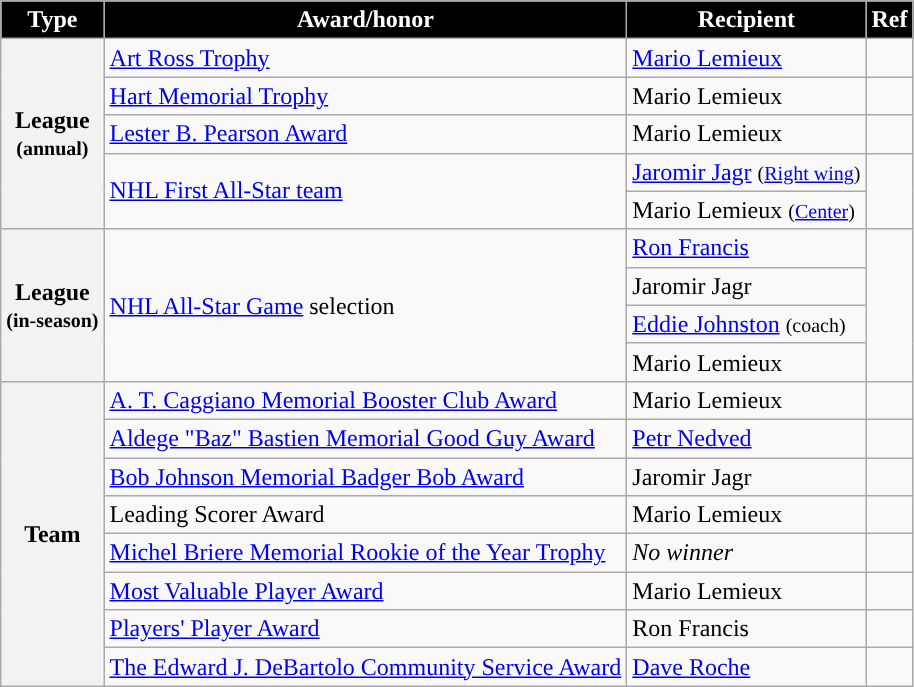<table class="wikitable">
<tr>
<th style="color:white; background:#000000; ">Type</th>
<th style="color:white; background:#000000; ">Award/honor</th>
<th style="color:white; background:#000000; ">Recipient</th>
<th style="color:white; background:#000000; ">Ref</th>
</tr>
<tr>
<th scope="row" rowspan="5">League<br><small>(annual)</small></th>
<td><a href='#'>Art Ross Trophy</a></td>
<td><a href='#'>Mario Lemieux</a></td>
<td></td>
</tr>
<tr>
<td><a href='#'>Hart Memorial Trophy</a></td>
<td>Mario Lemieux</td>
<td></td>
</tr>
<tr>
<td><a href='#'>Lester B. Pearson Award</a></td>
<td>Mario Lemieux</td>
<td></td>
</tr>
<tr>
<td rowspan="2"><a href='#'>NHL First All-Star team</a></td>
<td><a href='#'>Jaromir Jagr</a> <small>(<a href='#'>Right wing</a>)</small></td>
<td rowspan="2"></td>
</tr>
<tr>
<td>Mario Lemieux <small>(<a href='#'>Center</a>)</small></td>
</tr>
<tr>
<th scope="row" rowspan=4>League<br><small>(in-season)</small></th>
<td rowspan=4><a href='#'>NHL All-Star Game</a> selection</td>
<td><a href='#'>Ron Francis</a></td>
<td rowspan=4></td>
</tr>
<tr>
<td>Jaromir Jagr</td>
</tr>
<tr>
<td><a href='#'>Eddie Johnston</a> <small>(coach)</small></td>
</tr>
<tr>
<td>Mario Lemieux</td>
</tr>
<tr>
<th scope="row" rowspan="9">Team</th>
<td><a href='#'>A. T. Caggiano Memorial Booster Club Award</a></td>
<td>Mario Lemieux</td>
<td></td>
</tr>
<tr>
<td><a href='#'>Aldege "Baz" Bastien Memorial Good Guy Award</a></td>
<td><a href='#'>Petr Nedved</a></td>
<td></td>
</tr>
<tr>
<td><a href='#'>Bob Johnson Memorial Badger Bob Award</a></td>
<td>Jaromir Jagr</td>
<td></td>
</tr>
<tr>
<td>Leading Scorer Award</td>
<td>Mario Lemieux</td>
<td></td>
</tr>
<tr>
<td><a href='#'>Michel Briere Memorial Rookie of the Year Trophy</a></td>
<td><em>No winner</em></td>
<td></td>
</tr>
<tr>
<td><a href='#'>Most Valuable Player Award</a></td>
<td>Mario Lemieux</td>
<td></td>
</tr>
<tr>
<td><a href='#'>Players' Player Award</a></td>
<td>Ron Francis</td>
<td></td>
</tr>
<tr>
<td><a href='#'>The Edward J. DeBartolo Community Service Award</a></td>
<td><a href='#'>Dave Roche</a></td>
<td></td>
</tr>
</table>
